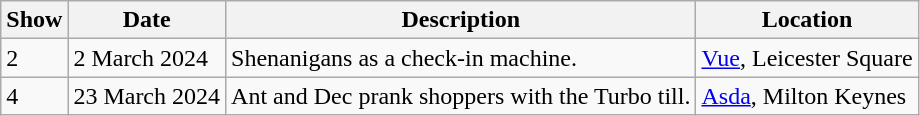<table class="wikitable">
<tr>
<th>Show</th>
<th>Date</th>
<th>Description</th>
<th>Location</th>
</tr>
<tr>
<td>2</td>
<td>2 March 2024</td>
<td>Shenanigans as a check-in machine.</td>
<td><a href='#'>Vue</a>, Leicester Square</td>
</tr>
<tr>
<td>4</td>
<td>23 March 2024</td>
<td>Ant and Dec prank shoppers with the Turbo till.</td>
<td><a href='#'>Asda</a>, Milton Keynes</td>
</tr>
</table>
